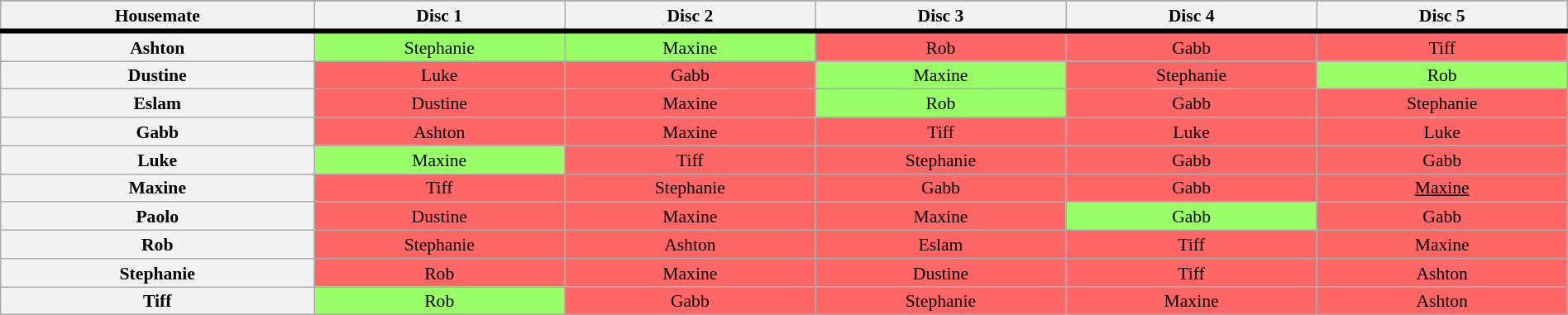<table class="wikitable" style="width:100%; text-align:center; font-size:90%; line-height:16px;">
<tr>
</tr>
<tr>
<th width="20%">Housemate</th>
<th width="16%">Disc 1</th>
<th width="16%">Disc 2</th>
<th width="16%">Disc 3</th>
<th width="16%">Disc 4</th>
<th width="16%">Disc 5</th>
</tr>
<tr style="border-top: 4px solid;">
<th>Ashton</th>
<td style="background:#99FF66;">Stephanie</td>
<td style="background:#99FF66;">Maxine</td>
<td style="background:#FF6666;">Rob</td>
<td style="background:#FF6666;">Gabb</td>
<td style="background:#FF6666;">Tiff</td>
</tr>
<tr>
<th>Dustine</th>
<td style="background:#FF6666;">Luke</td>
<td style="background:#FF6666;">Gabb</td>
<td style="background:#99FF66;">Maxine</td>
<td style="background:#FF6666;">Stephanie</td>
<td style="background:#99FF66;">Rob</td>
</tr>
<tr>
<th>Eslam</th>
<td style="background:#FF6666;">Dustine</td>
<td style="background:#FF6666;">Maxine</td>
<td style="background:#99FF66;">Rob</td>
<td style="background:#FF6666;">Gabb</td>
<td style="background:#FF6666;">Stephanie</td>
</tr>
<tr>
<th>Gabb</th>
<td style="background:#FF6666;">Ashton</td>
<td style="background:#FF6666;">Maxine</td>
<td style="background:#FF6666;">Tiff</td>
<td style="background:#FF6666;">Luke</td>
<td style="background:#FF6666;">Luke</td>
</tr>
<tr>
<th>Luke</th>
<td style="background:#99FF66;">Maxine</td>
<td style="background:#FF6666;">Tiff</td>
<td style="background:#FF6666;">Stephanie</td>
<td style="background:#FF6666;">Gabb</td>
<td style="background:#FF6666;">Gabb</td>
</tr>
<tr>
<th>Maxine</th>
<td style="background:#FF6666;">Tiff</td>
<td style="background:#FF6666;">Stephanie</td>
<td style="background:#FF6666;">Gabb</td>
<td style="background:#FF6666;">Gabb</td>
<td style="background:#FF6666;"><u>Maxine</u></td>
</tr>
<tr>
<th>Paolo</th>
<td style="background:#FF6666;">Dustine</td>
<td style="background:#FF6666;">Maxine</td>
<td style="background:#FF6666;">Maxine</td>
<td style="background:#99FF66;">Gabb</td>
<td style="background:#FF6666;">Gabb</td>
</tr>
<tr>
<th>Rob</th>
<td style="background:#FF6666;">Stephanie</td>
<td style="background:#FF6666;">Ashton</td>
<td style="background:#FF6666;">Eslam</td>
<td style="background:#FF6666;">Tiff</td>
<td style="background:#FF6666;">Maxine</td>
</tr>
<tr>
<th>Stephanie</th>
<td style="background:#FF6666;">Rob</td>
<td style="background:#FF6666;">Maxine</td>
<td style="background:#FF6666;">Dustine</td>
<td style="background:#FF6666;">Tiff</td>
<td style="background:#FF6666;">Ashton</td>
</tr>
<tr>
<th>Tiff</th>
<td style="background:#99FF66;">Rob</td>
<td style="background:#FF6666;">Gabb</td>
<td style="background:#FF6666;">Stephanie</td>
<td style="background:#FF6666;">Maxine</td>
<td style="background:#FF6666;">Ashton</td>
</tr>
</table>
